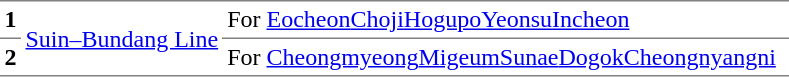<table border="1" cellspacing="0" cellpadding="3" frame="hsides" rules="rows">
<tr>
<th>1</th>
<td rowspan="2"> <a href='#'>Suin–Bundang Line</a></td>
<td colspan="2">For <a href='#'>Eocheon</a><a href='#'>Choji</a><a href='#'>Hogupo</a><a href='#'>Yeonsu</a><a href='#'>Incheon</a></td>
<td></td>
</tr>
<tr>
<th>2</th>
<td colspan="2">For <a href='#'>Cheongmyeong</a><a href='#'>Migeum</a><a href='#'>Sunae</a><a href='#'>Dogok</a><a href='#'>Cheongnyangni</a></td>
<td></td>
</tr>
</table>
